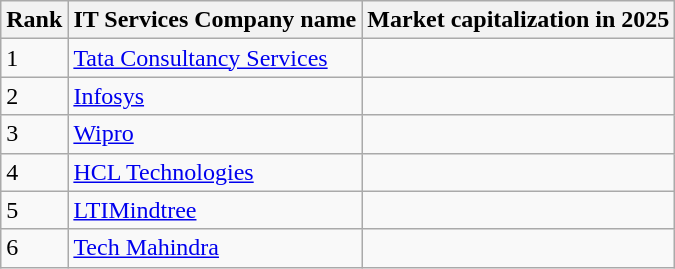<table class="wikitable">
<tr>
<th>Rank</th>
<th>IT Services Company name</th>
<th>Market capitalization in 2025</th>
</tr>
<tr>
<td>1</td>
<td><a href='#'>Tata Consultancy Services</a></td>
<td></td>
</tr>
<tr>
<td>2</td>
<td><a href='#'>Infosys</a></td>
<td></td>
</tr>
<tr>
<td>3</td>
<td><a href='#'>Wipro</a></td>
<td></td>
</tr>
<tr>
<td>4</td>
<td><a href='#'>HCL Technologies</a></td>
<td></td>
</tr>
<tr>
<td>5</td>
<td><a href='#'>LTIMindtree</a></td>
<td></td>
</tr>
<tr>
<td>6</td>
<td><a href='#'>Tech Mahindra</a></td>
<td></td>
</tr>
</table>
